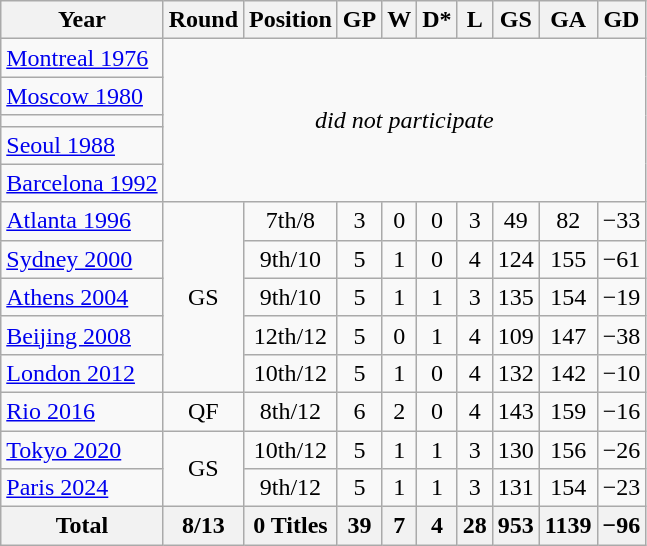<table class="wikitable" style="text-align: center;">
<tr>
<th>Year</th>
<th>Round</th>
<th>Position</th>
<th>GP</th>
<th>W</th>
<th>D*</th>
<th>L</th>
<th>GS</th>
<th>GA</th>
<th>GD</th>
</tr>
<tr>
<td align=left><a href='#'>Montreal 1976</a></td>
<td rowspan=5 colspan=9><em>did not participate</em></td>
</tr>
<tr>
<td align=left><a href='#'>Moscow 1980</a></td>
</tr>
<tr>
<td align=left></td>
</tr>
<tr>
<td align=left><a href='#'>Seoul 1988</a></td>
</tr>
<tr>
<td align=left><a href='#'>Barcelona 1992</a></td>
</tr>
<tr>
<td align=left><a href='#'>Atlanta 1996</a></td>
<td rowspan=5>GS</td>
<td>7th/8</td>
<td>3</td>
<td>0</td>
<td>0</td>
<td>3</td>
<td>49</td>
<td>82</td>
<td>−33</td>
</tr>
<tr>
<td align=left><a href='#'>Sydney 2000</a></td>
<td>9th/10</td>
<td>5</td>
<td>1</td>
<td>0</td>
<td>4</td>
<td>124</td>
<td>155</td>
<td>−61</td>
</tr>
<tr>
<td align=left><a href='#'>Athens 2004</a></td>
<td>9th/10</td>
<td>5</td>
<td>1</td>
<td>1</td>
<td>3</td>
<td>135</td>
<td>154</td>
<td>−19</td>
</tr>
<tr>
<td align=left><a href='#'>Beijing 2008</a></td>
<td>12th/12</td>
<td>5</td>
<td>0</td>
<td>1</td>
<td>4</td>
<td>109</td>
<td>147</td>
<td>−38</td>
</tr>
<tr>
<td align=left><a href='#'>London 2012</a></td>
<td>10th/12</td>
<td>5</td>
<td>1</td>
<td>0</td>
<td>4</td>
<td>132</td>
<td>142</td>
<td>−10</td>
</tr>
<tr>
<td align=left><a href='#'>Rio 2016</a></td>
<td>QF</td>
<td>8th/12</td>
<td>6</td>
<td>2</td>
<td>0</td>
<td>4</td>
<td>143</td>
<td>159</td>
<td>−16</td>
</tr>
<tr>
<td align=left><a href='#'>Tokyo 2020</a></td>
<td rowspan=2>GS</td>
<td>10th/12</td>
<td>5</td>
<td>1</td>
<td>1</td>
<td>3</td>
<td>130</td>
<td>156</td>
<td>−26</td>
</tr>
<tr>
<td align=left><a href='#'>Paris 2024</a></td>
<td>9th/12</td>
<td>5</td>
<td>1</td>
<td>1</td>
<td>3</td>
<td>131</td>
<td>154</td>
<td>−23</td>
</tr>
<tr>
<th>Total</th>
<th>8/13</th>
<th>0 Titles</th>
<th>39</th>
<th>7</th>
<th>4</th>
<th>28</th>
<th>953</th>
<th>1139</th>
<th>−96</th>
</tr>
</table>
